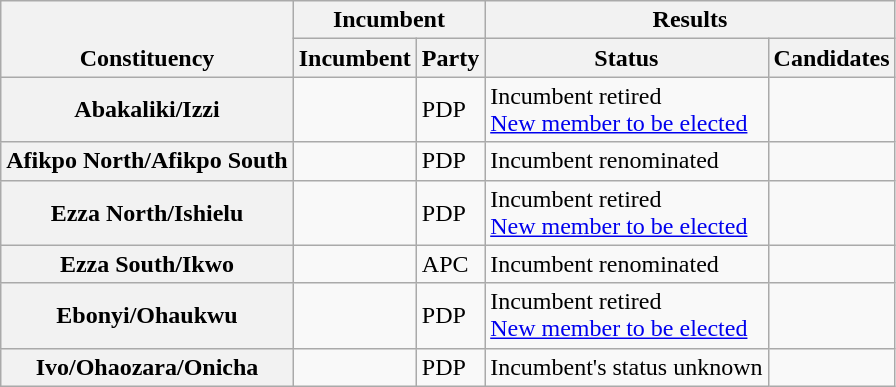<table class="wikitable sortable">
<tr valign=bottom>
<th rowspan=2>Constituency</th>
<th colspan=2>Incumbent</th>
<th colspan=2>Results</th>
</tr>
<tr valign=bottom>
<th>Incumbent</th>
<th>Party</th>
<th>Status</th>
<th>Candidates</th>
</tr>
<tr>
<th>Abakaliki/Izzi</th>
<td></td>
<td>PDP</td>
<td>Incumbent retired<br><a href='#'>New member to be elected</a></td>
<td nowrap></td>
</tr>
<tr>
<th>Afikpo North/Afikpo South</th>
<td></td>
<td>PDP</td>
<td>Incumbent renominated</td>
<td nowrap></td>
</tr>
<tr>
<th>Ezza North/Ishielu</th>
<td></td>
<td>PDP</td>
<td>Incumbent retired<br><a href='#'>New member to be elected</a></td>
<td nowrap></td>
</tr>
<tr>
<th>Ezza South/Ikwo</th>
<td></td>
<td>APC</td>
<td>Incumbent renominated</td>
<td nowrap></td>
</tr>
<tr>
<th>Ebonyi/Ohaukwu</th>
<td></td>
<td>PDP</td>
<td>Incumbent retired<br><a href='#'>New member to be elected</a></td>
<td nowrap></td>
</tr>
<tr>
<th>Ivo/Ohaozara/Onicha</th>
<td></td>
<td>PDP</td>
<td>Incumbent's status unknown</td>
<td nowrap></td>
</tr>
</table>
